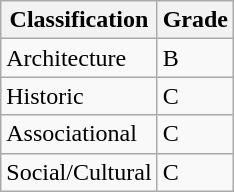<table class="wikitable">
<tr>
<th>Classification</th>
<th>Grade</th>
</tr>
<tr>
<td>Architecture</td>
<td>B</td>
</tr>
<tr>
<td>Historic</td>
<td>C</td>
</tr>
<tr>
<td>Associational</td>
<td>C</td>
</tr>
<tr>
<td>Social/Cultural</td>
<td>C</td>
</tr>
</table>
